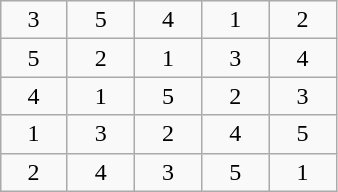<table class="wikitable" border="1" align="center" style="margin: 1em auto 1em auto; text-align:center; width:225px">
<tr>
<td>3</td>
<td>5</td>
<td>4</td>
<td>1</td>
<td>2</td>
</tr>
<tr>
<td>5</td>
<td>2</td>
<td>1</td>
<td>3</td>
<td>4</td>
</tr>
<tr>
<td>4</td>
<td>1</td>
<td>5</td>
<td>2</td>
<td>3</td>
</tr>
<tr>
<td>1</td>
<td>3</td>
<td>2</td>
<td>4</td>
<td>5</td>
</tr>
<tr>
<td>2</td>
<td>4</td>
<td>3</td>
<td>5</td>
<td>1</td>
</tr>
</table>
